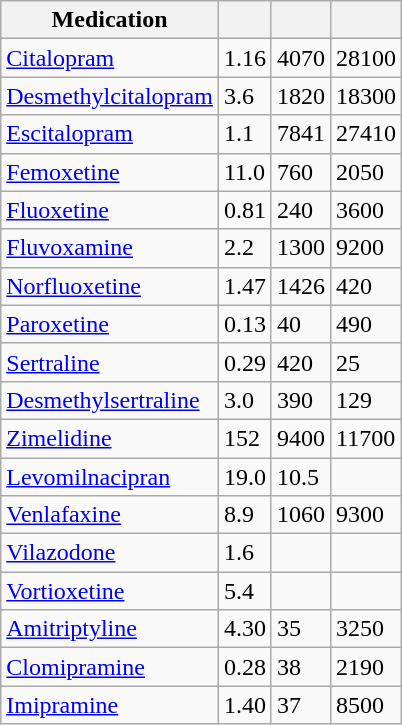<table class="wikitable">
<tr>
<th>Medication</th>
<th></th>
<th></th>
<th></th>
</tr>
<tr>
<td><a href='#'>Citalopram</a></td>
<td>1.16</td>
<td>4070</td>
<td>28100</td>
</tr>
<tr>
<td><a href='#'>Desmethylcitalopram</a></td>
<td>3.6</td>
<td>1820</td>
<td>18300</td>
</tr>
<tr>
<td><a href='#'>Escitalopram</a></td>
<td>1.1</td>
<td>7841</td>
<td>27410</td>
</tr>
<tr>
<td><a href='#'>Femoxetine</a></td>
<td>11.0</td>
<td>760</td>
<td>2050</td>
</tr>
<tr>
<td><a href='#'>Fluoxetine</a></td>
<td>0.81</td>
<td>240</td>
<td>3600</td>
</tr>
<tr>
<td><a href='#'>Fluvoxamine</a></td>
<td>2.2</td>
<td>1300</td>
<td>9200</td>
</tr>
<tr>
<td><a href='#'>Norfluoxetine</a></td>
<td>1.47</td>
<td>1426</td>
<td>420</td>
</tr>
<tr>
<td><a href='#'>Paroxetine</a></td>
<td>0.13</td>
<td>40</td>
<td>490</td>
</tr>
<tr>
<td><a href='#'>Sertraline</a></td>
<td>0.29</td>
<td>420</td>
<td>25</td>
</tr>
<tr>
<td><a href='#'>Desmethylsertraline</a></td>
<td>3.0</td>
<td>390</td>
<td>129</td>
</tr>
<tr>
<td><a href='#'>Zimelidine</a></td>
<td>152</td>
<td>9400</td>
<td>11700</td>
</tr>
<tr>
<td><a href='#'>Levomilnacipran</a></td>
<td>19.0</td>
<td>10.5</td>
<td></td>
</tr>
<tr>
<td><a href='#'>Venlafaxine</a></td>
<td>8.9</td>
<td>1060</td>
<td>9300</td>
</tr>
<tr>
<td><a href='#'>Vilazodone</a></td>
<td>1.6</td>
<td></td>
<td></td>
</tr>
<tr>
<td><a href='#'>Vortioxetine</a></td>
<td>5.4</td>
<td></td>
<td></td>
</tr>
<tr>
<td><a href='#'>Amitriptyline</a></td>
<td>4.30</td>
<td>35</td>
<td>3250</td>
</tr>
<tr>
<td><a href='#'>Clomipramine</a></td>
<td>0.28</td>
<td>38</td>
<td>2190</td>
</tr>
<tr>
<td><a href='#'>Imipramine</a></td>
<td>1.40</td>
<td>37</td>
<td>8500</td>
</tr>
</table>
